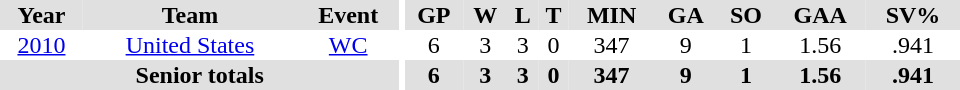<table border="0" cellpadding="1" cellspacing="0" ID="Table3" style="text-align:center; width:40em;">
<tr bgcolor="#e0e0e0">
<th>Year</th>
<th>Team</th>
<th>Event</th>
<th rowspan="99" bgcolor="#ffffff"></th>
<th>GP</th>
<th>W</th>
<th>L</th>
<th>T</th>
<th>MIN</th>
<th>GA</th>
<th>SO</th>
<th>GAA</th>
<th>SV%</th>
</tr>
<tr>
<td><a href='#'>2010</a></td>
<td><a href='#'>United States</a></td>
<td><a href='#'>WC</a></td>
<td>6</td>
<td>3</td>
<td>3</td>
<td>0</td>
<td>347</td>
<td>9</td>
<td>1</td>
<td>1.56</td>
<td>.941</td>
</tr>
<tr bgcolor="#e0e0e0">
<th colspan="3">Senior totals</th>
<th>6</th>
<th>3</th>
<th>3</th>
<th>0</th>
<th>347</th>
<th>9</th>
<th>1</th>
<th>1.56</th>
<th>.941</th>
</tr>
</table>
